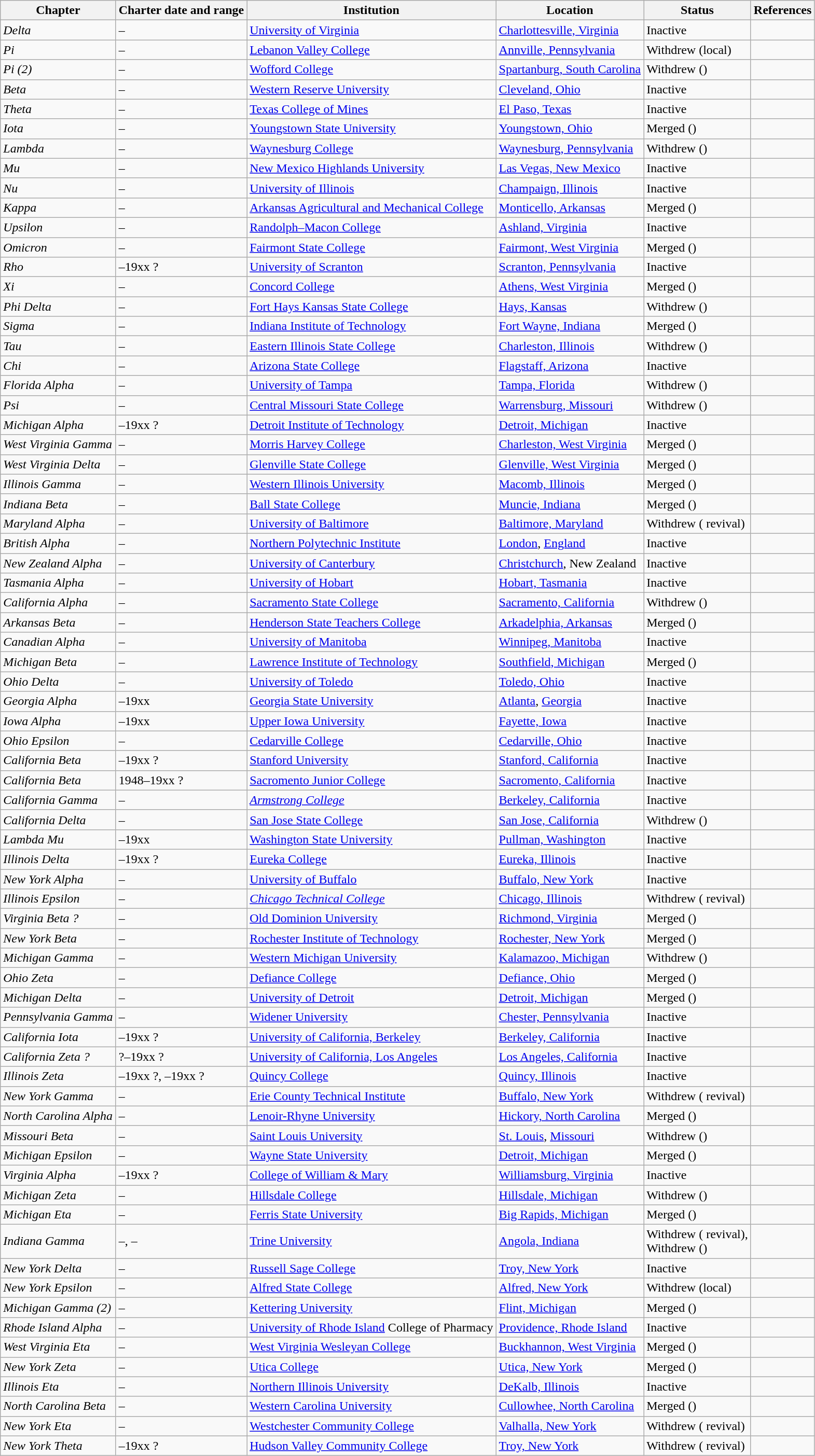<table class="wikitable sortable">
<tr>
<th>Chapter</th>
<th>Charter date and range</th>
<th>Institution</th>
<th>Location</th>
<th>Status</th>
<th>References</th>
</tr>
<tr>
<td><em>Delta</em></td>
<td>–</td>
<td><a href='#'>University of Virginia</a></td>
<td><a href='#'>Charlottesville, Virginia</a></td>
<td>Inactive</td>
<td></td>
</tr>
<tr>
<td><em>Pi</em></td>
<td>–</td>
<td><a href='#'>Lebanon Valley College</a></td>
<td><a href='#'>Annville, Pennsylvania</a></td>
<td>Withdrew (local)</td>
<td></td>
</tr>
<tr>
<td><em>Pi (2)</em></td>
<td>–</td>
<td><a href='#'>Wofford College</a></td>
<td><a href='#'>Spartanburg, South Carolina</a></td>
<td>Withdrew (<strong></strong>)</td>
<td></td>
</tr>
<tr>
<td><em>Beta</em></td>
<td>–</td>
<td><a href='#'>Western Reserve University</a></td>
<td><a href='#'>Cleveland, Ohio</a></td>
<td>Inactive</td>
<td></td>
</tr>
<tr>
<td><em>Theta</em></td>
<td>–</td>
<td><a href='#'>Texas College of Mines</a></td>
<td><a href='#'>El Paso, Texas</a></td>
<td>Inactive</td>
<td></td>
</tr>
<tr>
<td><em>Iota</em></td>
<td> – </td>
<td><a href='#'>Youngstown State University</a></td>
<td><a href='#'>Youngstown, Ohio</a></td>
<td>Merged (<strong></strong>)</td>
<td></td>
</tr>
<tr>
<td><em>Lambda</em></td>
<td>–</td>
<td><a href='#'>Waynesburg College</a></td>
<td><a href='#'>Waynesburg, Pennsylvania</a></td>
<td>Withdrew (<strong></strong>)</td>
<td></td>
</tr>
<tr>
<td><em>Mu</em></td>
<td>–</td>
<td><a href='#'>New Mexico Highlands University</a></td>
<td><a href='#'>Las Vegas, New Mexico</a></td>
<td>Inactive</td>
<td></td>
</tr>
<tr>
<td><em>Nu</em></td>
<td>–</td>
<td><a href='#'>University of Illinois</a></td>
<td><a href='#'>Champaign, Illinois</a></td>
<td>Inactive</td>
<td></td>
</tr>
<tr>
<td><em>Kappa</em></td>
<td> – </td>
<td><a href='#'>Arkansas Agricultural and Mechanical College</a></td>
<td><a href='#'>Monticello, Arkansas</a></td>
<td>Merged (<strong></strong>)</td>
<td></td>
</tr>
<tr>
<td><em>Upsilon</em></td>
<td>–</td>
<td><a href='#'>Randolph–Macon College</a></td>
<td><a href='#'>Ashland, Virginia</a></td>
<td>Inactive</td>
<td></td>
</tr>
<tr>
<td><em>Omicron</em></td>
<td> – </td>
<td><a href='#'>Fairmont State College</a></td>
<td><a href='#'>Fairmont, West Virginia</a></td>
<td>Merged (<strong></strong>)</td>
<td></td>
</tr>
<tr>
<td><em>Rho</em></td>
<td>–19xx ?</td>
<td><a href='#'>University of Scranton</a></td>
<td><a href='#'>Scranton, Pennsylvania</a></td>
<td>Inactive</td>
<td></td>
</tr>
<tr>
<td><em>Xi</em></td>
<td> – </td>
<td><a href='#'>Concord College</a></td>
<td><a href='#'>Athens, West Virginia</a></td>
<td>Merged (<strong></strong>)</td>
<td></td>
</tr>
<tr>
<td><em>Phi Delta</em></td>
<td>–</td>
<td><a href='#'>Fort Hays Kansas State College</a></td>
<td><a href='#'>Hays, Kansas</a></td>
<td>Withdrew (<strong></strong>)</td>
<td></td>
</tr>
<tr>
<td><em>Sigma</em></td>
<td> – </td>
<td><a href='#'>Indiana Institute of Technology</a></td>
<td><a href='#'>Fort Wayne, Indiana</a></td>
<td>Merged (<strong></strong>)</td>
<td></td>
</tr>
<tr>
<td><em>Tau</em></td>
<td>–</td>
<td><a href='#'>Eastern Illinois State College</a></td>
<td><a href='#'>Charleston, Illinois</a></td>
<td>Withdrew (<strong></strong>)</td>
<td></td>
</tr>
<tr>
<td><em>Chi</em></td>
<td>–</td>
<td><a href='#'>Arizona State College</a></td>
<td><a href='#'>Flagstaff, Arizona</a></td>
<td>Inactive</td>
</tr>
<tr>
<td><em>Florida Alpha</em></td>
<td>–</td>
<td><a href='#'>University of Tampa</a></td>
<td><a href='#'>Tampa, Florida</a></td>
<td>Withdrew (<strong></strong>)</td>
<td></td>
</tr>
<tr>
<td><em>Psi</em></td>
<td>–</td>
<td><a href='#'>Central Missouri State College</a></td>
<td><a href='#'>Warrensburg, Missouri</a></td>
<td>Withdrew (<strong></strong>)</td>
<td></td>
</tr>
<tr>
<td><em>Michigan Alpha</em></td>
<td>–19xx ?</td>
<td><a href='#'>Detroit Institute of Technology</a></td>
<td><a href='#'>Detroit, Michigan</a></td>
<td>Inactive</td>
<td></td>
</tr>
<tr>
<td><em>West Virginia Gamma</em></td>
<td> – </td>
<td><a href='#'>Morris Harvey College</a></td>
<td><a href='#'>Charleston, West Virginia</a></td>
<td>Merged (<strong></strong>)</td>
<td></td>
</tr>
<tr>
<td><em>West Virginia Delta</em></td>
<td> – </td>
<td><a href='#'>Glenville State College</a></td>
<td><a href='#'>Glenville, West Virginia</a></td>
<td>Merged (<strong></strong>)</td>
<td></td>
</tr>
<tr>
<td><em>Illinois Gamma</em></td>
<td> – </td>
<td><a href='#'>Western Illinois University</a></td>
<td><a href='#'>Macomb, Illinois</a></td>
<td>Merged (<strong></strong>)</td>
<td></td>
</tr>
<tr>
<td><em>Indiana Beta</em></td>
<td> – </td>
<td><a href='#'>Ball State College</a></td>
<td><a href='#'>Muncie, Indiana</a></td>
<td>Merged (<strong></strong>)</td>
<td></td>
</tr>
<tr>
<td><em>Maryland Alpha</em></td>
<td>–</td>
<td><a href='#'>University of Baltimore</a></td>
<td><a href='#'>Baltimore, Maryland</a></td>
<td>Withdrew (<strong></strong> revival)</td>
<td></td>
</tr>
<tr>
<td><em>British Alpha</em></td>
<td>–</td>
<td><a href='#'>Northern Polytechnic Institute</a></td>
<td><a href='#'>London</a>, <a href='#'>England</a></td>
<td>Inactive</td>
<td></td>
</tr>
<tr>
<td><em>New Zealand Alpha</em></td>
<td>–</td>
<td><a href='#'>University of Canterbury</a></td>
<td><a href='#'>Christchurch</a>, New Zealand</td>
<td>Inactive</td>
<td></td>
</tr>
<tr>
<td><em>Tasmania Alpha</em></td>
<td>–</td>
<td><a href='#'>University of Hobart</a></td>
<td><a href='#'>Hobart, Tasmania</a></td>
<td>Inactive</td>
<td></td>
</tr>
<tr>
<td><em>California Alpha</em></td>
<td>–</td>
<td><a href='#'>Sacramento State College</a></td>
<td><a href='#'>Sacramento, California</a></td>
<td>Withdrew (<strong></strong>)</td>
<td></td>
</tr>
<tr>
<td><em>Arkansas Beta</em></td>
<td> – </td>
<td><a href='#'>Henderson State Teachers College</a></td>
<td><a href='#'>Arkadelphia, Arkansas</a></td>
<td>Merged (<strong></strong>)</td>
<td></td>
</tr>
<tr>
<td><em>Canadian Alpha</em></td>
<td>–</td>
<td><a href='#'>University of Manitoba</a></td>
<td><a href='#'>Winnipeg, Manitoba</a></td>
<td>Inactive</td>
<td></td>
</tr>
<tr>
<td><em>Michigan Beta</em></td>
<td>–</td>
<td><a href='#'>Lawrence Institute of Technology</a></td>
<td><a href='#'>Southfield, Michigan</a></td>
<td>Merged (<strong></strong>)</td>
<td></td>
</tr>
<tr>
<td><em>Ohio Delta</em></td>
<td>–</td>
<td><a href='#'>University of Toledo</a></td>
<td><a href='#'>Toledo, Ohio</a></td>
<td>Inactive</td>
<td></td>
</tr>
<tr>
<td><em>Georgia Alpha</em></td>
<td>–19xx</td>
<td><a href='#'>Georgia State University</a></td>
<td><a href='#'>Atlanta</a>, <a href='#'>Georgia</a></td>
<td>Inactive</td>
<td></td>
</tr>
<tr>
<td><em>Iowa Alpha</em></td>
<td>–19xx</td>
<td><a href='#'>Upper Iowa University</a></td>
<td><a href='#'>Fayette, Iowa</a></td>
<td>Inactive</td>
<td></td>
</tr>
<tr>
<td><em>Ohio Epsilon</em></td>
<td> – </td>
<td><a href='#'>Cedarville College</a></td>
<td><a href='#'>Cedarville, Ohio</a></td>
<td>Inactive</td>
<td></td>
</tr>
<tr>
<td><em>California Beta</em></td>
<td>–19xx ?</td>
<td><a href='#'>Stanford University</a></td>
<td><a href='#'>Stanford, California</a></td>
<td>Inactive</td>
<td></td>
</tr>
<tr>
<td><em>California Beta</em></td>
<td>1948–19xx ?</td>
<td><a href='#'>Sacromento Junior College</a></td>
<td><a href='#'>Sacromento, California</a></td>
<td>Inactive</td>
<td></td>
</tr>
<tr>
<td><em>California Gamma</em></td>
<td>–</td>
<td><em><a href='#'>Armstrong College</a></em></td>
<td><a href='#'>Berkeley, California</a></td>
<td>Inactive</td>
<td></td>
</tr>
<tr>
<td><em>California Delta</em></td>
<td>–</td>
<td><a href='#'>San Jose State College</a></td>
<td><a href='#'>San Jose, California</a></td>
<td>Withdrew (<strong></strong>)</td>
<td></td>
</tr>
<tr>
<td><em>Lambda Mu</em></td>
<td>–19xx</td>
<td><a href='#'>Washington State University</a></td>
<td><a href='#'>Pullman, Washington</a></td>
<td>Inactive</td>
<td></td>
</tr>
<tr>
<td><em>Illinois Delta</em></td>
<td>–19xx ?</td>
<td><a href='#'>Eureka College</a></td>
<td><a href='#'>Eureka, Illinois</a></td>
<td>Inactive</td>
<td></td>
</tr>
<tr>
<td><em>New York Alpha</em></td>
<td>–</td>
<td><a href='#'>University of Buffalo</a></td>
<td><a href='#'>Buffalo, New York</a></td>
<td>Inactive</td>
<td></td>
</tr>
<tr>
<td><em>Illinois Epsilon</em></td>
<td>–</td>
<td><em><a href='#'>Chicago Technical College</a></em> </td>
<td><a href='#'>Chicago, Illinois</a></td>
<td>Withdrew (<strong></strong> revival)</td>
<td></td>
</tr>
<tr>
<td><em>Virginia Beta ?</em></td>
<td> – </td>
<td><a href='#'>Old Dominion University</a></td>
<td><a href='#'>Richmond, Virginia</a></td>
<td>Merged (<strong></strong>)</td>
<td></td>
</tr>
<tr>
<td><em>New York Beta</em></td>
<td>–</td>
<td><a href='#'>Rochester Institute of Technology</a></td>
<td><a href='#'>Rochester, New York</a></td>
<td>Merged (<strong></strong>)</td>
<td></td>
</tr>
<tr>
<td><em>Michigan Gamma</em></td>
<td>–</td>
<td><a href='#'>Western Michigan University</a></td>
<td><a href='#'>Kalamazoo, Michigan</a></td>
<td>Withdrew (<strong></strong>)</td>
<td></td>
</tr>
<tr>
<td><em>Ohio Zeta</em></td>
<td>–</td>
<td><a href='#'>Defiance College</a></td>
<td><a href='#'>Defiance, Ohio</a></td>
<td>Merged (<strong></strong>)</td>
<td></td>
</tr>
<tr>
<td><em>Michigan Delta</em></td>
<td>–</td>
<td><a href='#'>University of Detroit</a></td>
<td><a href='#'>Detroit, Michigan</a></td>
<td>Merged (<strong></strong>)</td>
<td></td>
</tr>
<tr>
<td><em>Pennsylvania Gamma</em></td>
<td>–</td>
<td><a href='#'>Widener University</a></td>
<td><a href='#'>Chester, Pennsylvania</a></td>
<td>Inactive</td>
<td></td>
</tr>
<tr>
<td><em>California Iota</em></td>
<td>–19xx ?</td>
<td><a href='#'>University of California, Berkeley</a></td>
<td><a href='#'>Berkeley, California</a></td>
<td>Inactive</td>
<td></td>
</tr>
<tr>
<td><em>California Zeta ?</em></td>
<td> ?–19xx ?</td>
<td><a href='#'>University of California, Los Angeles</a></td>
<td><a href='#'>Los Angeles, California</a></td>
<td>Inactive</td>
<td></td>
</tr>
<tr>
<td><em>Illinois Zeta</em></td>
<td>–19xx ?, –19xx ?</td>
<td><a href='#'>Quincy College</a></td>
<td><a href='#'>Quincy, Illinois</a></td>
<td>Inactive</td>
<td></td>
</tr>
<tr>
<td><em>New York Gamma</em></td>
<td>–</td>
<td><a href='#'>Erie County Technical Institute</a></td>
<td><a href='#'>Buffalo, New York</a></td>
<td>Withdrew (<strong></strong> revival)</td>
<td></td>
</tr>
<tr>
<td><em>North Carolina Alpha</em></td>
<td> – </td>
<td><a href='#'>Lenoir-Rhyne University</a></td>
<td><a href='#'>Hickory, North Carolina</a></td>
<td>Merged (<strong></strong>)</td>
<td></td>
</tr>
<tr>
<td><em>Missouri Beta</em></td>
<td>–</td>
<td><a href='#'>Saint Louis University</a></td>
<td><a href='#'>St. Louis</a>, <a href='#'>Missouri</a></td>
<td>Withdrew (<strong></strong>)</td>
<td></td>
</tr>
<tr>
<td><em>Michigan Epsilon</em></td>
<td> – </td>
<td><a href='#'>Wayne State University</a></td>
<td><a href='#'>Detroit, Michigan</a></td>
<td>Merged (<strong></strong>)</td>
<td></td>
</tr>
<tr>
<td><em>Virginia Alpha</em></td>
<td>–19xx ?</td>
<td><a href='#'>College of William & Mary</a></td>
<td><a href='#'>Williamsburg, Virginia</a></td>
<td>Inactive</td>
<td></td>
</tr>
<tr>
<td><em>Michigan Zeta</em></td>
<td>–</td>
<td><a href='#'>Hillsdale College</a></td>
<td><a href='#'>Hillsdale, Michigan</a></td>
<td>Withdrew (<strong></strong>)</td>
<td></td>
</tr>
<tr>
<td><em>Michigan Eta</em></td>
<td> – </td>
<td><a href='#'>Ferris State University</a></td>
<td><a href='#'>Big Rapids, Michigan</a></td>
<td>Merged (<strong></strong>)</td>
<td></td>
</tr>
<tr>
<td><em>Indiana Gamma</em></td>
<td>–, –</td>
<td><a href='#'>Trine University</a></td>
<td><a href='#'>Angola, Indiana</a></td>
<td>Withdrew (<strong></strong> revival), <br>Withdrew (<strong></strong>)</td>
<td></td>
</tr>
<tr>
<td><em>New York Delta</em></td>
<td>–</td>
<td><a href='#'>Russell Sage College</a></td>
<td><a href='#'>Troy, New York</a></td>
<td>Inactive</td>
<td></td>
</tr>
<tr>
<td><em>New York Epsilon</em></td>
<td>–</td>
<td><a href='#'>Alfred State College</a></td>
<td><a href='#'>Alfred, New York</a></td>
<td>Withdrew (local)</td>
<td></td>
</tr>
<tr>
<td><em>Michigan Gamma (2)</em></td>
<td> – </td>
<td><a href='#'>Kettering University</a></td>
<td><a href='#'>Flint, Michigan</a></td>
<td>Merged (<strong></strong>)</td>
<td></td>
</tr>
<tr>
<td><em>Rhode Island Alpha</em></td>
<td>–</td>
<td><a href='#'>University of Rhode Island</a> College of Pharmacy</td>
<td><a href='#'>Providence, Rhode Island</a></td>
<td>Inactive</td>
<td></td>
</tr>
<tr>
<td><em>West Virginia Eta</em></td>
<td> – </td>
<td><a href='#'>West Virginia Wesleyan College</a></td>
<td><a href='#'>Buckhannon, West Virginia</a></td>
<td>Merged (<strong></strong>)</td>
<td></td>
</tr>
<tr>
<td><em>New York Zeta</em></td>
<td> – </td>
<td><a href='#'>Utica College</a></td>
<td><a href='#'>Utica, New York</a></td>
<td>Merged (<strong></strong>)</td>
<td></td>
</tr>
<tr>
<td><em>Illinois Eta</em></td>
<td>–</td>
<td><a href='#'>Northern Illinois University</a></td>
<td><a href='#'>DeKalb, Illinois</a></td>
<td>Inactive</td>
<td></td>
</tr>
<tr>
<td><em>North Carolina Beta</em></td>
<td> – </td>
<td><a href='#'>Western Carolina University</a></td>
<td><a href='#'>Cullowhee, North Carolina</a></td>
<td>Merged (<strong></strong>)</td>
<td></td>
</tr>
<tr>
<td><em>New York Eta</em></td>
<td>–</td>
<td><a href='#'>Westchester Community College</a></td>
<td><a href='#'>Valhalla, New York</a></td>
<td>Withdrew (<strong></strong> revival)</td>
<td></td>
</tr>
<tr>
<td><em>New York Theta</em></td>
<td>–19xx ?</td>
<td><a href='#'>Hudson Valley Community College</a></td>
<td><a href='#'>Troy, New York</a></td>
<td>Withdrew (<strong></strong> revival)</td>
<td></td>
</tr>
</table>
